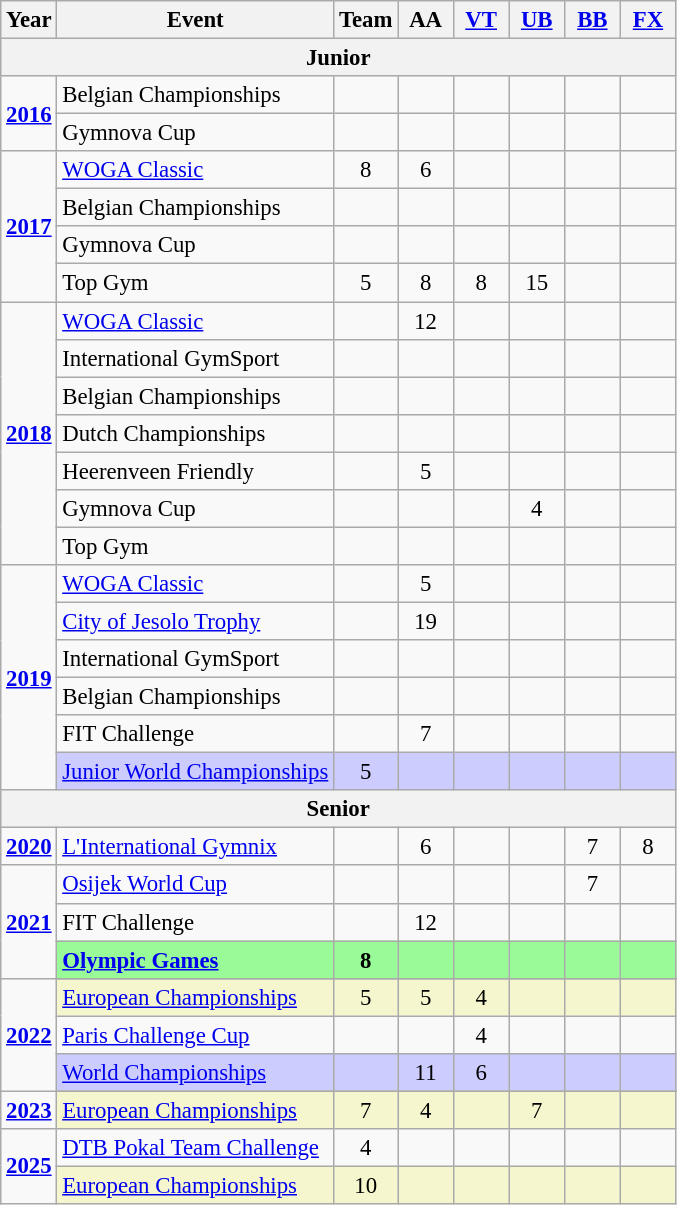<table class="wikitable" style="text-align:center; font-size:95%;">
<tr>
<th align="center">Year</th>
<th align="center">Event</th>
<th style="width:30px;">Team</th>
<th style="width:30px;">AA</th>
<th style="width:30px;"><a href='#'>VT</a></th>
<th style="width:30px;"><a href='#'>UB</a></th>
<th style="width:30px;"><a href='#'>BB</a></th>
<th style="width:30px;"><a href='#'>FX</a></th>
</tr>
<tr>
<th colspan="8">Junior</th>
</tr>
<tr>
<td rowspan="2"><strong><a href='#'>2016</a></strong></td>
<td align=left>Belgian Championships</td>
<td></td>
<td></td>
<td></td>
<td></td>
<td></td>
<td></td>
</tr>
<tr>
<td align=left>Gymnova Cup</td>
<td></td>
<td></td>
<td></td>
<td></td>
<td></td>
<td></td>
</tr>
<tr>
<td rowspan="4"><strong><a href='#'>2017</a></strong></td>
<td align=left><a href='#'>WOGA Classic</a></td>
<td>8</td>
<td>6</td>
<td></td>
<td></td>
<td></td>
<td></td>
</tr>
<tr>
<td align=left>Belgian Championships</td>
<td></td>
<td></td>
<td></td>
<td></td>
<td></td>
<td></td>
</tr>
<tr>
<td align=left>Gymnova Cup</td>
<td></td>
<td></td>
<td></td>
<td></td>
<td></td>
<td></td>
</tr>
<tr>
<td align=left>Top Gym</td>
<td>5</td>
<td>8</td>
<td>8</td>
<td>15</td>
<td></td>
<td></td>
</tr>
<tr>
<td rowspan="7"><strong><a href='#'>2018</a></strong></td>
<td align=left><a href='#'>WOGA Classic</a></td>
<td></td>
<td>12</td>
<td></td>
<td></td>
<td></td>
<td></td>
</tr>
<tr>
<td align=left>International GymSport</td>
<td></td>
<td></td>
<td></td>
<td></td>
<td></td>
<td></td>
</tr>
<tr>
<td align=left>Belgian Championships</td>
<td></td>
<td></td>
<td></td>
<td></td>
<td></td>
<td></td>
</tr>
<tr>
<td align=left>Dutch Championships</td>
<td></td>
<td></td>
<td></td>
<td></td>
<td></td>
<td></td>
</tr>
<tr>
<td align=left>Heerenveen Friendly</td>
<td></td>
<td>5</td>
<td></td>
<td></td>
<td></td>
<td></td>
</tr>
<tr>
<td align=left>Gymnova Cup</td>
<td></td>
<td></td>
<td></td>
<td>4</td>
<td></td>
<td></td>
</tr>
<tr>
<td align=left>Top Gym</td>
<td></td>
<td></td>
<td></td>
<td></td>
<td></td>
<td></td>
</tr>
<tr>
<td rowspan="6"><strong><a href='#'>2019</a></strong></td>
<td align=left><a href='#'>WOGA Classic</a></td>
<td></td>
<td>5</td>
<td></td>
<td></td>
<td></td>
<td></td>
</tr>
<tr>
<td align=left><a href='#'>City of Jesolo Trophy</a></td>
<td></td>
<td>19</td>
<td></td>
<td></td>
<td></td>
<td></td>
</tr>
<tr>
<td align=left>International GymSport</td>
<td></td>
<td></td>
<td></td>
<td></td>
<td></td>
<td></td>
</tr>
<tr>
<td align=left>Belgian Championships</td>
<td></td>
<td></td>
<td></td>
<td></td>
<td></td>
<td></td>
</tr>
<tr>
<td align=left>FIT Challenge</td>
<td></td>
<td>7</td>
<td></td>
<td></td>
<td></td>
<td></td>
</tr>
<tr style="background:#ccf;">
<td align=left><a href='#'>Junior World Championships</a></td>
<td>5</td>
<td></td>
<td></td>
<td></td>
<td></td>
<td></td>
</tr>
<tr>
<th colspan="8">Senior</th>
</tr>
<tr>
<td rowspan="1"><strong><a href='#'>2020</a></strong></td>
<td align=left><a href='#'>L'International Gymnix</a></td>
<td></td>
<td>6</td>
<td></td>
<td></td>
<td>7</td>
<td>8</td>
</tr>
<tr>
<td rowspan="3"><strong><a href='#'>2021</a></strong></td>
<td align=left><a href='#'>Osijek World Cup</a></td>
<td></td>
<td></td>
<td></td>
<td></td>
<td>7</td>
<td></td>
</tr>
<tr>
<td align=left>FIT Challenge</td>
<td></td>
<td>12</td>
<td></td>
<td></td>
<td></td>
<td></td>
</tr>
<tr bgcolor=98FB98>
<td align=left><strong><a href='#'>Olympic Games</a></strong></td>
<td><strong>8</strong></td>
<td></td>
<td></td>
<td></td>
<td></td>
<td></td>
</tr>
<tr>
<td rowspan="4"><strong><a href='#'>2022</a></strong></td>
</tr>
<tr bgcolor=#F5F6CE>
<td align=left><a href='#'>European Championships</a></td>
<td>5</td>
<td>5</td>
<td>4</td>
<td></td>
<td></td>
<td></td>
</tr>
<tr>
<td align=left><a href='#'>Paris Challenge Cup</a></td>
<td></td>
<td></td>
<td>4</td>
<td></td>
<td></td>
<td></td>
</tr>
<tr bgcolor=#CCCCFF>
<td align=left><a href='#'>World Championships</a></td>
<td></td>
<td>11</td>
<td>6</td>
<td></td>
<td></td>
<td></td>
</tr>
<tr>
<td rowspan="2"><strong><a href='#'>2023</a></strong></td>
</tr>
<tr bgcolor=#F5F6CE>
<td align=left><a href='#'>European Championships</a></td>
<td>7</td>
<td>4</td>
<td></td>
<td>7</td>
<td></td>
<td></td>
</tr>
<tr>
<td rowspan="2"><strong><a href='#'>2025</a></strong></td>
<td align=left><a href='#'>DTB Pokal Team Challenge</a></td>
<td>4</td>
<td></td>
<td></td>
<td></td>
<td></td>
<td></td>
</tr>
<tr bgcolor=#F5F6CE>
<td align=left><a href='#'>European Championships</a></td>
<td>10</td>
<td></td>
<td></td>
<td></td>
<td></td>
<td></td>
</tr>
</table>
